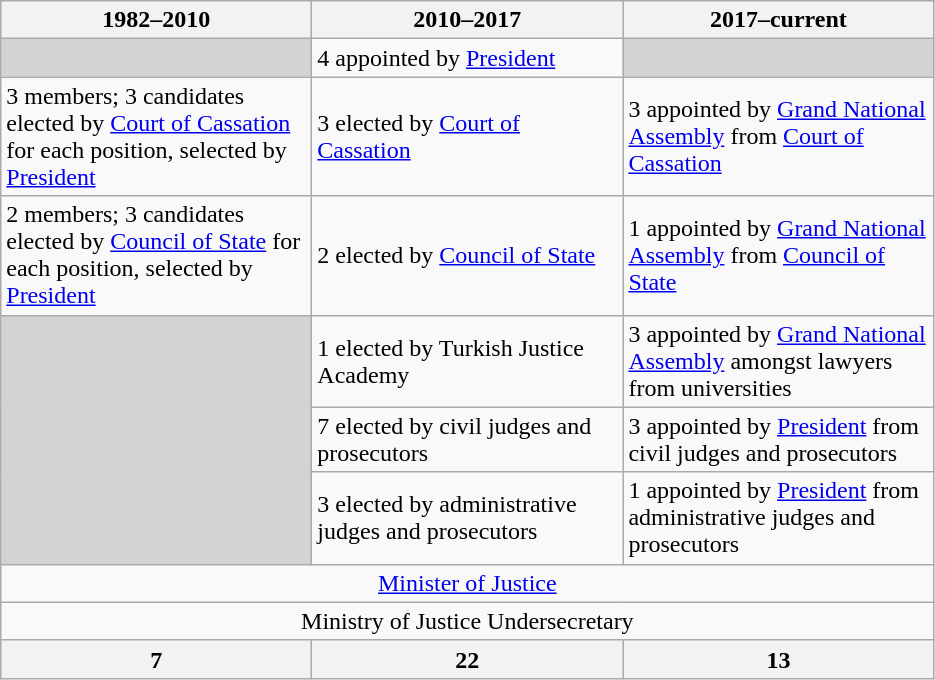<table class="wikitable">
<tr>
<th style="width:200px;">1982–2010</th>
<th style="width:200px;">2010–2017</th>
<th style="width:200px;">2017–current</th>
</tr>
<tr>
<td style="background:lightgray;"></td>
<td>4 appointed by <a href='#'>President</a></td>
<td style="background:lightgray;"></td>
</tr>
<tr>
<td>3 members; 3 candidates elected by <a href='#'>Court of Cassation</a> for each position, selected by <a href='#'>President</a></td>
<td>3 elected by <a href='#'>Court of Cassation</a></td>
<td>3 appointed by <a href='#'>Grand National Assembly</a> from <a href='#'>Court of Cassation</a></td>
</tr>
<tr>
<td>2 members; 3 candidates elected by <a href='#'>Council of State</a> for each position, selected by <a href='#'>President</a></td>
<td>2 elected by <a href='#'>Council of State</a></td>
<td>1 appointed by <a href='#'>Grand National Assembly</a> from <a href='#'>Council of State</a></td>
</tr>
<tr>
<td rowspan="3" style="background:lightgray;"></td>
<td>1 elected by Turkish Justice Academy</td>
<td>3 appointed by <a href='#'>Grand National Assembly</a> amongst lawyers from universities</td>
</tr>
<tr>
<td>7 elected by civil judges and prosecutors</td>
<td>3 appointed by <a href='#'>President</a> from civil judges and prosecutors</td>
</tr>
<tr>
<td>3 elected by administrative judges and prosecutors</td>
<td>1 appointed by <a href='#'>President</a> from administrative judges and prosecutors</td>
</tr>
<tr>
<td colspan="3" style="text-align:center;"><a href='#'>Minister of Justice</a></td>
</tr>
<tr>
<td colspan="3" style="text-align:center;">Ministry of Justice Undersecretary</td>
</tr>
<tr>
<th>7</th>
<th>22</th>
<th>13</th>
</tr>
</table>
